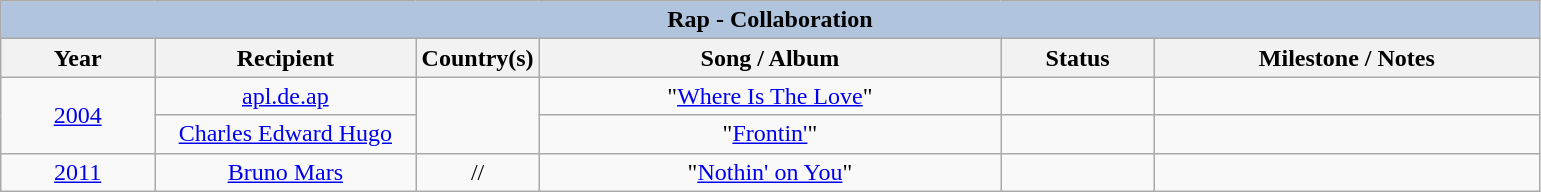<table class="wikitable" style="text-align: center">
<tr>
<th colspan="6" style="background:#B0C4DE;">Rap - Collaboration</th>
</tr>
<tr>
<th width="10%">Year</th>
<th width="17%">Recipient</th>
<th width="8%">Country(s)</th>
<th width="30%">Song / Album</th>
<th width="10%">Status</th>
<th width="25%">Milestone / Notes</th>
</tr>
<tr>
<td rowspan="2"><a href='#'>2004</a><br></td>
<td><a href='#'>apl.de.ap</a></td>
<td rowspan="2"></td>
<td>"<a href='#'>Where Is The Love</a>"</td>
<td></td>
<td></td>
</tr>
<tr>
<td><a href='#'>Charles Edward Hugo</a></td>
<td>"<a href='#'>Frontin'</a>"</td>
<td></td>
<td></td>
</tr>
<tr>
<td><a href='#'>2011</a><br></td>
<td><a href='#'>Bruno Mars</a></td>
<td>//</td>
<td>"<a href='#'>Nothin' on You</a>"</td>
<td></td>
<td></td>
</tr>
</table>
